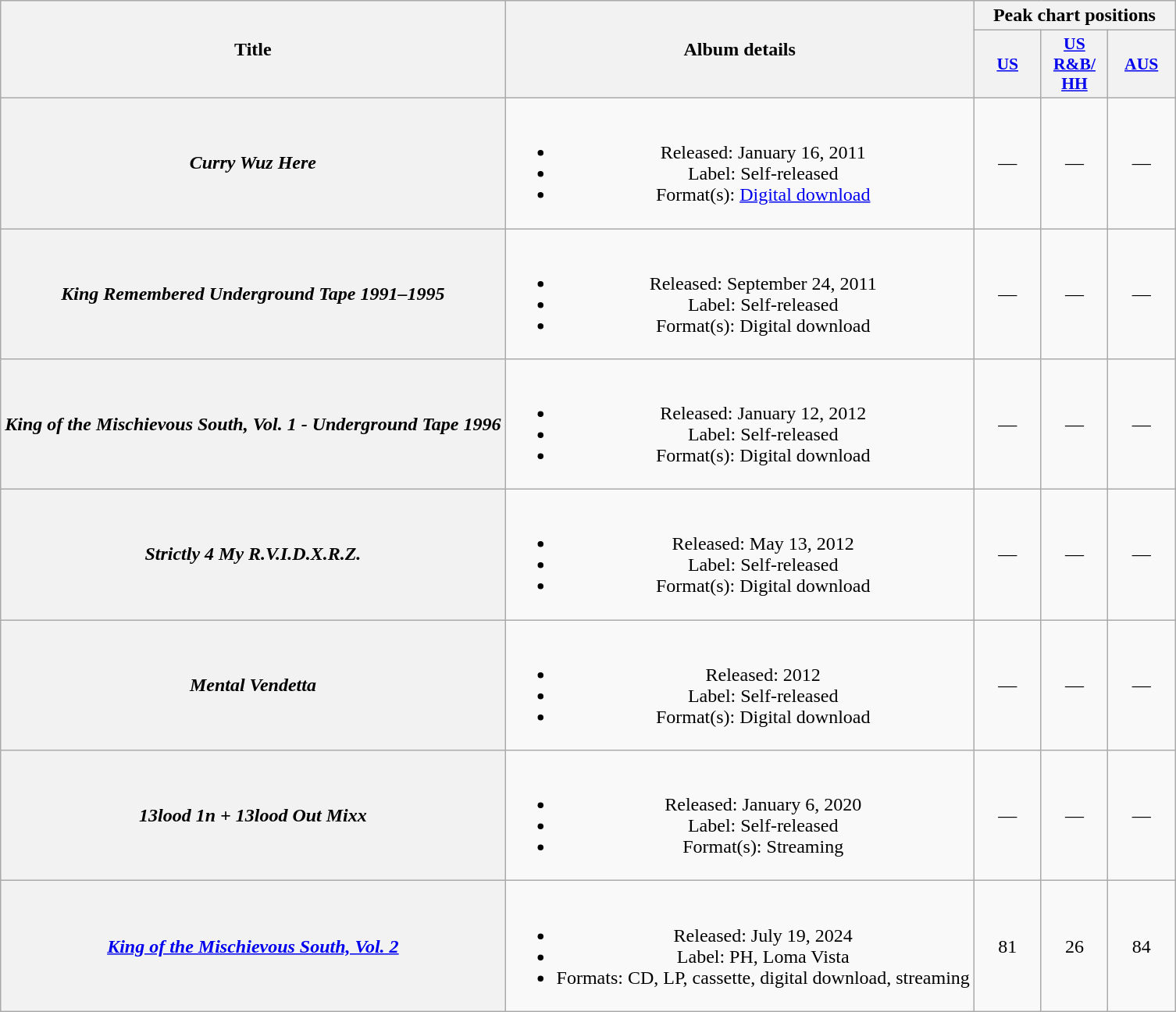<table class="wikitable plainrowheaders" style="text-align:center">
<tr>
<th scope="col" rowspan="2">Title</th>
<th scope="col" rowspan="2">Album details</th>
<th scope="col" colspan="3">Peak chart positions</th>
</tr>
<tr>
<th scope="col" style="width:3.5em;font-size:90%;"><a href='#'>US</a><br></th>
<th scope="col" style="width:3.5em;font-size:90%;"><a href='#'>US<br>R&B/<br>HH</a><br></th>
<th scope="col" style="width:3.5em;font-size:90%;"><a href='#'>AUS</a><br></th>
</tr>
<tr>
<th scope="row"><em>Curry Wuz Here</em></th>
<td><br><ul><li>Released: January 16, 2011</li><li>Label: Self-released</li><li>Format(s): <a href='#'>Digital download</a></li></ul></td>
<td>—</td>
<td>—</td>
<td>—</td>
</tr>
<tr>
<th scope="row"><em>King Remembered Underground Tape 1991–1995</em></th>
<td><br><ul><li>Released: September 24, 2011</li><li>Label: Self-released</li><li>Format(s): Digital download</li></ul></td>
<td>—</td>
<td>—</td>
<td>—</td>
</tr>
<tr>
<th scope="row"><em>King of the Mischievous South, Vol. 1 - Underground Tape 1996</em></th>
<td><br><ul><li>Released: January 12, 2012</li><li>Label: Self-released</li><li>Format(s): Digital download</li></ul></td>
<td>—</td>
<td>—</td>
<td>—</td>
</tr>
<tr>
<th scope="row"><em>Strictly 4 My R.V.I.D.X.R.Z.</em></th>
<td><br><ul><li>Released: May 13, 2012</li><li>Label: Self-released</li><li>Format(s): Digital download</li></ul></td>
<td>—</td>
<td>—</td>
<td>—</td>
</tr>
<tr>
<th scope="row"><em>Mental Vendetta</em> </th>
<td><br><ul><li>Released: 2012</li><li>Label: Self-released</li><li>Format(s): Digital download</li></ul></td>
<td>—</td>
<td>—</td>
<td>—</td>
</tr>
<tr>
<th scope="row"><em>13lood 1n + 13lood Out Mixx</em></th>
<td><br><ul><li>Released: January 6, 2020</li><li>Label: Self-released</li><li>Format(s): Streaming</li></ul></td>
<td>—</td>
<td>—</td>
<td>—</td>
</tr>
<tr>
<th scope="row"><em><a href='#'>King of the Mischievous South, Vol. 2</a></em></th>
<td><br><ul><li>Released: July 19, 2024</li><li>Label: PH, Loma Vista</li><li>Formats: CD, LP, cassette, digital download, streaming</li></ul></td>
<td>81</td>
<td>26</td>
<td>84</td>
</tr>
</table>
